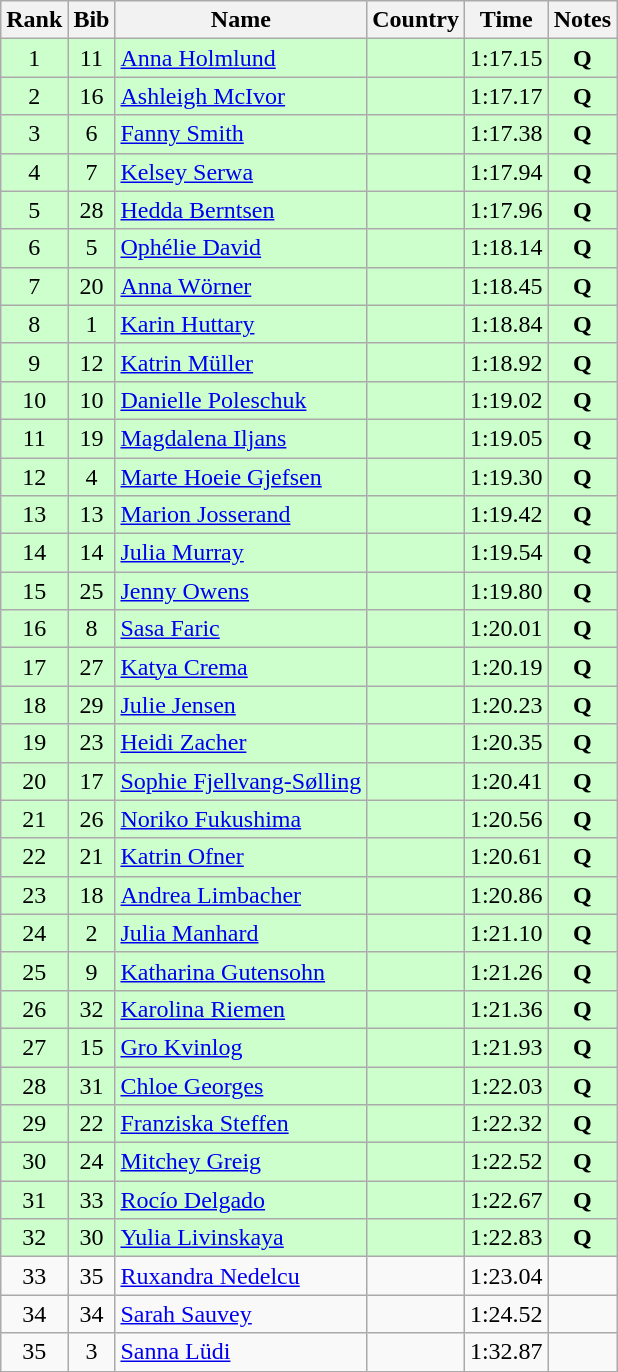<table class="wikitable sortable" style="text-align:center">
<tr>
<th>Rank</th>
<th>Bib</th>
<th>Name</th>
<th>Country</th>
<th>Time</th>
<th>Notes</th>
</tr>
<tr bgcolor="#ccffcc">
<td>1</td>
<td>11</td>
<td align=left><a href='#'>Anna Holmlund</a></td>
<td align=left></td>
<td>1:17.15</td>
<td><strong>Q</strong></td>
</tr>
<tr bgcolor="#ccffcc">
<td>2</td>
<td>16</td>
<td align=left><a href='#'>Ashleigh McIvor</a></td>
<td align=left></td>
<td>1:17.17</td>
<td><strong>Q</strong></td>
</tr>
<tr bgcolor="#ccffcc">
<td>3</td>
<td>6</td>
<td align=left><a href='#'>Fanny Smith</a></td>
<td align=left></td>
<td>1:17.38</td>
<td><strong>Q</strong></td>
</tr>
<tr bgcolor="#ccffcc">
<td>4</td>
<td>7</td>
<td align=left><a href='#'>Kelsey Serwa</a></td>
<td align=left></td>
<td>1:17.94</td>
<td><strong>Q</strong></td>
</tr>
<tr bgcolor="#ccffcc">
<td>5</td>
<td>28</td>
<td align=left><a href='#'>Hedda Berntsen</a></td>
<td align=left></td>
<td>1:17.96</td>
<td><strong>Q</strong></td>
</tr>
<tr bgcolor="#ccffcc">
<td>6</td>
<td>5</td>
<td align=left><a href='#'>Ophélie David</a></td>
<td align=left></td>
<td>1:18.14</td>
<td><strong>Q</strong></td>
</tr>
<tr bgcolor="#ccffcc">
<td>7</td>
<td>20</td>
<td align=left><a href='#'>Anna Wörner</a></td>
<td align=left></td>
<td>1:18.45</td>
<td><strong>Q</strong></td>
</tr>
<tr bgcolor="#ccffcc">
<td>8</td>
<td>1</td>
<td align=left><a href='#'>Karin Huttary</a></td>
<td align=left></td>
<td>1:18.84</td>
<td><strong>Q</strong></td>
</tr>
<tr bgcolor="#ccffcc">
<td>9</td>
<td>12</td>
<td align=left><a href='#'>Katrin Müller</a></td>
<td align=left></td>
<td>1:18.92</td>
<td><strong>Q</strong></td>
</tr>
<tr bgcolor="#ccffcc">
<td>10</td>
<td>10</td>
<td align=left><a href='#'>Danielle Poleschuk</a></td>
<td align=left></td>
<td>1:19.02</td>
<td><strong>Q</strong></td>
</tr>
<tr bgcolor="#ccffcc">
<td>11</td>
<td>19</td>
<td align=left><a href='#'>Magdalena Iljans</a></td>
<td align=left></td>
<td>1:19.05</td>
<td><strong>Q</strong></td>
</tr>
<tr bgcolor="#ccffcc">
<td>12</td>
<td>4</td>
<td align=left><a href='#'>Marte Hoeie Gjefsen</a></td>
<td align=left></td>
<td>1:19.30</td>
<td><strong>Q</strong></td>
</tr>
<tr bgcolor="#ccffcc">
<td>13</td>
<td>13</td>
<td align=left><a href='#'>Marion Josserand</a></td>
<td align=left></td>
<td>1:19.42</td>
<td><strong>Q</strong></td>
</tr>
<tr bgcolor="#ccffcc">
<td>14</td>
<td>14</td>
<td align=left><a href='#'>Julia Murray</a></td>
<td align=left></td>
<td>1:19.54</td>
<td><strong>Q</strong></td>
</tr>
<tr bgcolor="#ccffcc">
<td>15</td>
<td>25</td>
<td align=left><a href='#'>Jenny Owens</a></td>
<td align=left></td>
<td>1:19.80</td>
<td><strong>Q</strong></td>
</tr>
<tr bgcolor="#ccffcc">
<td>16</td>
<td>8</td>
<td align=left><a href='#'>Sasa Faric</a></td>
<td align=left></td>
<td>1:20.01</td>
<td><strong>Q</strong></td>
</tr>
<tr bgcolor="#ccffcc">
<td>17</td>
<td>27</td>
<td align=left><a href='#'>Katya Crema</a></td>
<td align=left></td>
<td>1:20.19</td>
<td><strong>Q</strong></td>
</tr>
<tr bgcolor="#ccffcc">
<td>18</td>
<td>29</td>
<td align=left><a href='#'>Julie Jensen</a></td>
<td align=left></td>
<td>1:20.23</td>
<td><strong>Q</strong></td>
</tr>
<tr bgcolor="#ccffcc">
<td>19</td>
<td>23</td>
<td align=left><a href='#'>Heidi Zacher</a></td>
<td align=left></td>
<td>1:20.35</td>
<td><strong>Q</strong></td>
</tr>
<tr bgcolor="#ccffcc">
<td>20</td>
<td>17</td>
<td align=left><a href='#'>Sophie Fjellvang-Sølling</a></td>
<td align=left></td>
<td>1:20.41</td>
<td><strong>Q</strong></td>
</tr>
<tr bgcolor="#ccffcc">
<td>21</td>
<td>26</td>
<td align=left><a href='#'>Noriko Fukushima</a></td>
<td align=left></td>
<td>1:20.56</td>
<td><strong>Q</strong></td>
</tr>
<tr bgcolor="#ccffcc">
<td>22</td>
<td>21</td>
<td align=left><a href='#'>Katrin Ofner</a></td>
<td align=left></td>
<td>1:20.61</td>
<td><strong>Q</strong></td>
</tr>
<tr bgcolor="#ccffcc">
<td>23</td>
<td>18</td>
<td align=left><a href='#'>Andrea Limbacher</a></td>
<td align=left></td>
<td>1:20.86</td>
<td><strong>Q</strong></td>
</tr>
<tr bgcolor="#ccffcc">
<td>24</td>
<td>2</td>
<td align=left><a href='#'>Julia Manhard</a></td>
<td align=left></td>
<td>1:21.10</td>
<td><strong>Q</strong></td>
</tr>
<tr bgcolor="#ccffcc">
<td>25</td>
<td>9</td>
<td align=left><a href='#'>Katharina Gutensohn</a></td>
<td align=left></td>
<td>1:21.26</td>
<td><strong>Q</strong></td>
</tr>
<tr bgcolor="#ccffcc">
<td>26</td>
<td>32</td>
<td align=left><a href='#'>Karolina Riemen</a></td>
<td align=left></td>
<td>1:21.36</td>
<td><strong>Q</strong></td>
</tr>
<tr bgcolor="#ccffcc">
<td>27</td>
<td>15</td>
<td align=left><a href='#'>Gro Kvinlog</a></td>
<td align=left></td>
<td>1:21.93</td>
<td><strong>Q</strong></td>
</tr>
<tr bgcolor="#ccffcc">
<td>28</td>
<td>31</td>
<td align=left><a href='#'>Chloe Georges</a></td>
<td align=left></td>
<td>1:22.03</td>
<td><strong>Q</strong></td>
</tr>
<tr bgcolor="#ccffcc">
<td>29</td>
<td>22</td>
<td align=left><a href='#'>Franziska Steffen</a></td>
<td align=left></td>
<td>1:22.32</td>
<td><strong>Q</strong></td>
</tr>
<tr bgcolor="#ccffcc">
<td>30</td>
<td>24</td>
<td align=left><a href='#'>Mitchey Greig</a></td>
<td align=left></td>
<td>1:22.52</td>
<td><strong>Q</strong></td>
</tr>
<tr bgcolor="#ccffcc">
<td>31</td>
<td>33</td>
<td align=left><a href='#'>Rocío Delgado</a></td>
<td align=left></td>
<td>1:22.67</td>
<td><strong>Q</strong></td>
</tr>
<tr bgcolor="#ccffcc">
<td>32</td>
<td>30</td>
<td align=left><a href='#'>Yulia Livinskaya</a></td>
<td align=left></td>
<td>1:22.83</td>
<td><strong>Q</strong></td>
</tr>
<tr>
<td>33</td>
<td>35</td>
<td align=left><a href='#'>Ruxandra Nedelcu</a></td>
<td align=left></td>
<td>1:23.04</td>
<td></td>
</tr>
<tr>
<td>34</td>
<td>34</td>
<td align=left><a href='#'>Sarah Sauvey</a></td>
<td align=left></td>
<td>1:24.52</td>
<td></td>
</tr>
<tr>
<td>35</td>
<td>3</td>
<td align=left><a href='#'>Sanna Lüdi</a></td>
<td align=left></td>
<td>1:32.87</td>
<td></td>
</tr>
</table>
